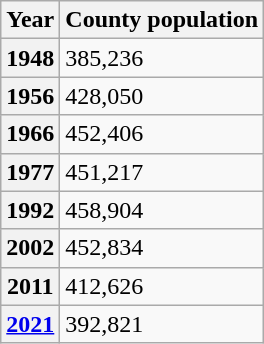<table class="wikitable">
<tr>
<th>Year</th>
<th>County population</th>
</tr>
<tr>
<th>1948</th>
<td>385,236 </td>
</tr>
<tr>
<th>1956</th>
<td>428,050 </td>
</tr>
<tr>
<th>1966</th>
<td>452,406 </td>
</tr>
<tr>
<th>1977</th>
<td>451,217 </td>
</tr>
<tr>
<th>1992</th>
<td>458,904 </td>
</tr>
<tr>
<th>2002</th>
<td>452,834 </td>
</tr>
<tr>
<th>2011</th>
<td>412,626 </td>
</tr>
<tr>
<th><a href='#'>2021</a></th>
<td>392,821 </td>
</tr>
</table>
